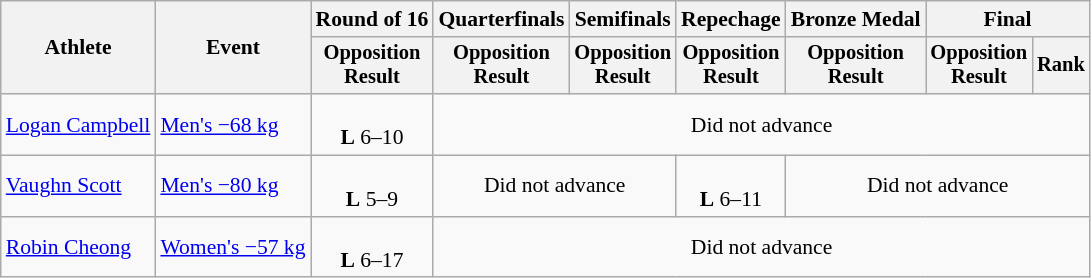<table class="wikitable" style="font-size:90%">
<tr>
<th rowspan="2">Athlete</th>
<th rowspan="2">Event</th>
<th>Round of 16</th>
<th>Quarterfinals</th>
<th>Semifinals</th>
<th>Repechage</th>
<th>Bronze Medal</th>
<th colspan=2>Final</th>
</tr>
<tr style="font-size:95%">
<th>Opposition<br>Result</th>
<th>Opposition<br>Result</th>
<th>Opposition<br>Result</th>
<th>Opposition<br>Result</th>
<th>Opposition<br>Result</th>
<th>Opposition<br>Result</th>
<th>Rank</th>
</tr>
<tr align=center>
<td align=left><a href='#'>Logan Campbell</a></td>
<td align=left><a href='#'>Men's −68 kg</a></td>
<td><br><strong>L</strong> 6–10</td>
<td colspan=6>Did not advance</td>
</tr>
<tr align=center>
<td align=left><a href='#'>Vaughn Scott</a></td>
<td align=left><a href='#'>Men's −80 kg</a></td>
<td><br><strong>L</strong> 5–9</td>
<td colspan=2>Did not advance</td>
<td><br><strong>L</strong> 6–11</td>
<td colspan=3>Did not advance</td>
</tr>
<tr align=center>
<td align=left><a href='#'>Robin Cheong</a></td>
<td align=left><a href='#'>Women's −57 kg</a></td>
<td><br><strong>L</strong> 6–17</td>
<td colspan=6>Did not advance</td>
</tr>
</table>
